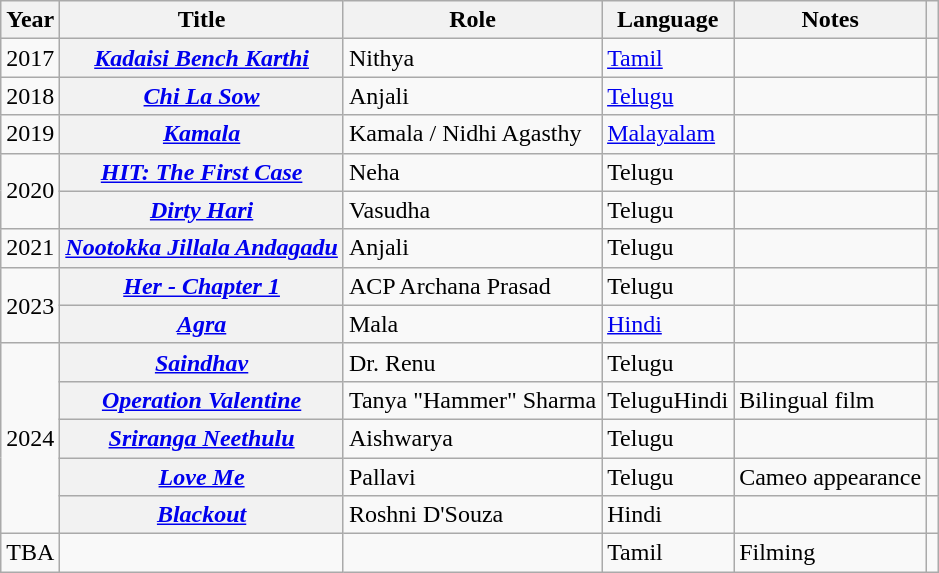<table class="wikitable plainrowheaders sortable">
<tr>
<th scope="col">Year</th>
<th scope="col">Title</th>
<th scope="col">Role</th>
<th scope="col">Language</th>
<th scope="col" class="unsortable">Notes</th>
<th scope="col" class="unsortable"></th>
</tr>
<tr>
<td>2017</td>
<th scope="row"><em><a href='#'>Kadaisi Bench Karthi</a></em></th>
<td>Nithya</td>
<td><a href='#'>Tamil</a></td>
<td></td>
<td style="text-align:center;"></td>
</tr>
<tr>
<td>2018</td>
<th scope="row"><em><a href='#'>Chi La Sow</a></em></th>
<td>Anjali</td>
<td><a href='#'>Telugu</a></td>
<td></td>
<td style="text-align:center;"></td>
</tr>
<tr>
<td>2019</td>
<th scope="row"><em><a href='#'>Kamala</a></em></th>
<td>Kamala / Nidhi Agasthy</td>
<td><a href='#'>Malayalam</a></td>
<td></td>
<td style="text-align:center;"></td>
</tr>
<tr>
<td rowspan="2">2020</td>
<th scope="row"><em><a href='#'>HIT: The First Case</a></em></th>
<td>Neha</td>
<td>Telugu</td>
<td></td>
<td style="text-align:center;"></td>
</tr>
<tr>
<th scope="row"><em><a href='#'>Dirty Hari</a></em></th>
<td>Vasudha</td>
<td>Telugu</td>
<td></td>
<td></td>
</tr>
<tr>
<td>2021</td>
<th scope="row"><em><a href='#'>Nootokka Jillala Andagadu</a></em></th>
<td>Anjali</td>
<td>Telugu</td>
<td></td>
<td style="text-align:center;"></td>
</tr>
<tr>
<td rowspan="2">2023</td>
<th scope="row"><em><a href='#'>Her - Chapter 1</a></em></th>
<td>ACP Archana Prasad</td>
<td>Telugu</td>
<td></td>
<td></td>
</tr>
<tr>
<th scope="row"><em><a href='#'>Agra</a></em></th>
<td>Mala</td>
<td><a href='#'>Hindi</a></td>
<td></td>
<td style="text-align:center;"></td>
</tr>
<tr>
<td rowspan="5">2024</td>
<th scope="row"><em><a href='#'>Saindhav</a></em></th>
<td>Dr. Renu</td>
<td>Telugu</td>
<td></td>
<td></td>
</tr>
<tr>
<th scope="row"><em><a href='#'>Operation Valentine</a></em></th>
<td>Tanya "Hammer" Sharma</td>
<td>TeluguHindi</td>
<td>Bilingual film</td>
<td></td>
</tr>
<tr>
<th scope="row"><em><a href='#'>Sriranga Neethulu</a></em></th>
<td>Aishwarya</td>
<td>Telugu</td>
<td></td>
<td style="text-align:center;"></td>
</tr>
<tr>
<th scope="row"><a href='#'><em>Love Me</em></a></th>
<td>Pallavi</td>
<td>Telugu</td>
<td>Cameo appearance</td>
<td></td>
</tr>
<tr>
<th scope="row"><em><a href='#'>Blackout</a></em></th>
<td>Roshni D'Souza</td>
<td>Hindi</td>
<td></td>
<td style="text-align:center;"></td>
</tr>
<tr>
<td>TBA</td>
<td></td>
<td></td>
<td>Tamil</td>
<td>Filming</td>
<td style="text-align:center;"></td>
</tr>
</table>
